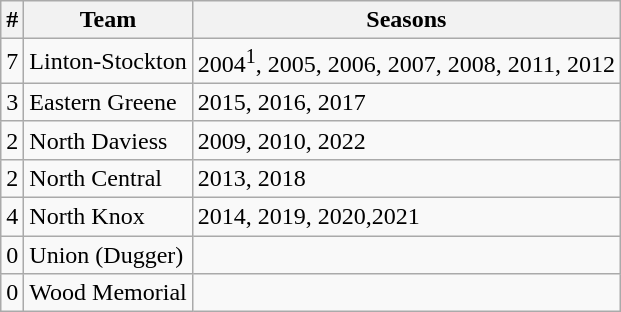<table class="wikitable" style=>
<tr>
<th>#</th>
<th>Team</th>
<th>Seasons</th>
</tr>
<tr>
<td>7</td>
<td>Linton-Stockton</td>
<td>2004<sup>1</sup>, 2005, 2006, 2007, 2008, 2011, 2012</td>
</tr>
<tr>
<td>3</td>
<td>Eastern Greene</td>
<td>2015, 2016, 2017</td>
</tr>
<tr>
<td>2</td>
<td>North Daviess</td>
<td>2009, 2010, 2022</td>
</tr>
<tr>
<td>2</td>
<td>North Central</td>
<td>2013, 2018</td>
</tr>
<tr>
<td>4</td>
<td>North Knox</td>
<td>2014, 2019, 2020,2021</td>
</tr>
<tr>
<td>0</td>
<td>Union (Dugger)</td>
<td></td>
</tr>
<tr>
<td>0</td>
<td>Wood Memorial</td>
<td></td>
</tr>
</table>
